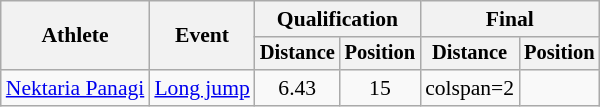<table class=wikitable style=font-size:90%>
<tr>
<th rowspan=2>Athlete</th>
<th rowspan=2>Event</th>
<th colspan=2>Qualification</th>
<th colspan=2>Final</th>
</tr>
<tr style=font-size:95%>
<th>Distance</th>
<th>Position</th>
<th>Distance</th>
<th>Position</th>
</tr>
<tr align=center>
<td align=left><a href='#'>Nektaria Panagi</a></td>
<td align=left><a href='#'>Long jump</a></td>
<td>6.43</td>
<td>15</td>
<td>colspan=2 </td>
</tr>
</table>
